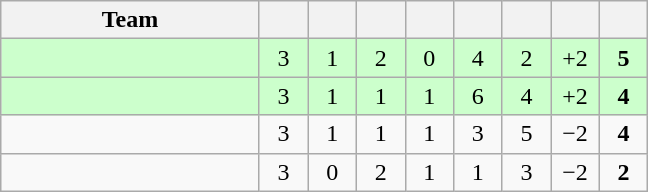<table class="wikitable" style="text-align: center;">
<tr>
<th style="width:165px;">Team</th>
<th width="25"></th>
<th width="25"></th>
<th width="25"></th>
<th width="25"></th>
<th width="25"></th>
<th width="25"></th>
<th width="25"></th>
<th width="25"></th>
</tr>
<tr style="background:#cfc;">
<td align="left"></td>
<td>3</td>
<td>1</td>
<td>2</td>
<td>0</td>
<td>4</td>
<td>2</td>
<td>+2</td>
<td><strong>5</strong></td>
</tr>
<tr style="background:#cfc;">
<td align="left"></td>
<td>3</td>
<td>1</td>
<td>1</td>
<td>1</td>
<td>6</td>
<td>4</td>
<td>+2</td>
<td><strong>4</strong></td>
</tr>
<tr>
<td align="left"></td>
<td>3</td>
<td>1</td>
<td>1</td>
<td>1</td>
<td>3</td>
<td>5</td>
<td>−2</td>
<td><strong>4</strong></td>
</tr>
<tr>
<td align="left"></td>
<td>3</td>
<td>0</td>
<td>2</td>
<td>1</td>
<td>1</td>
<td>3</td>
<td>−2</td>
<td><strong>2</strong></td>
</tr>
</table>
